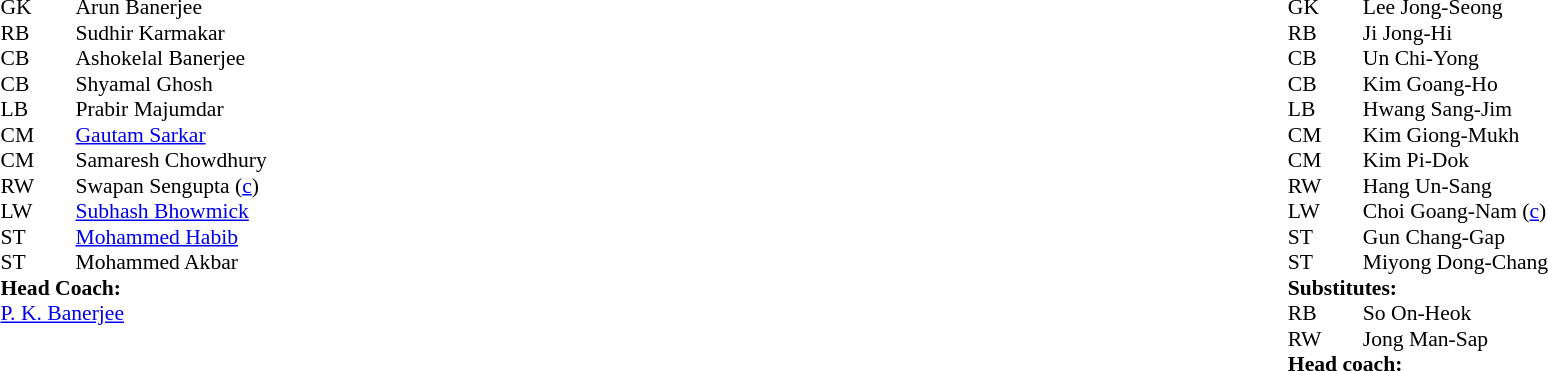<table width="100%">
<tr>
<td valign="top" width="40%"><br><table style="font-size: 90%" cellspacing="0" cellpadding="0">
<tr>
<td colspan="4"></td>
</tr>
<tr>
<th width="25"></th>
<th width="25"></th>
</tr>
<tr>
<td>GK</td>
<td></td>
<td> Arun Banerjee</td>
</tr>
<tr>
<td>RB</td>
<td></td>
<td> Sudhir Karmakar</td>
</tr>
<tr>
<td>CB</td>
<td></td>
<td> Ashokelal Banerjee</td>
</tr>
<tr>
<td>CB</td>
<td></td>
<td> Shyamal Ghosh</td>
</tr>
<tr>
<td>LB</td>
<td></td>
<td> Prabir Majumdar</td>
</tr>
<tr>
<td>CM</td>
<td></td>
<td> <a href='#'>Gautam Sarkar</a></td>
</tr>
<tr>
<td>CM</td>
<td></td>
<td> Samaresh Chowdhury</td>
</tr>
<tr>
<td>RW</td>
<td></td>
<td> Swapan Sengupta (<a href='#'>c</a>)</td>
</tr>
<tr>
<td>LW</td>
<td></td>
<td> <a href='#'>Subhash Bhowmick</a></td>
</tr>
<tr>
<td>ST</td>
<td></td>
<td> <a href='#'>Mohammed Habib</a></td>
</tr>
<tr>
<td>ST</td>
<td></td>
<td> Mohammed Akbar</td>
</tr>
<tr>
<td colspan=4><strong>Head Coach:</strong></td>
</tr>
<tr>
<td colspan="4"> <a href='#'>P. K. Banerjee</a></td>
</tr>
</table>
</td>
<td valign="top"></td>
<td valign="top" width="50%"><br><table style="font-size: 90%" cellspacing="0" cellpadding="0" align=center>
<tr>
<td colspan="4"></td>
</tr>
<tr>
<th width="25"></th>
<th width="25"></th>
</tr>
<tr>
<td>GK</td>
<td></td>
<td> Lee Jong-Seong</td>
</tr>
<tr>
<td>RB</td>
<td></td>
<td> Ji Jong-Hi</td>
<td></td>
</tr>
<tr>
<td>CB</td>
<td></td>
<td> Un Chi-Yong</td>
</tr>
<tr>
<td>CB</td>
<td></td>
<td> Kim Goang-Ho</td>
</tr>
<tr>
<td>LB</td>
<td></td>
<td> Hwang Sang-Jim</td>
</tr>
<tr>
<td>CM</td>
<td></td>
<td> Kim Giong-Mukh</td>
</tr>
<tr>
<td>CM</td>
<td></td>
<td> Kim Pi-Dok</td>
</tr>
<tr>
<td>RW</td>
<td></td>
<td> Hang Un-Sang</td>
<td></td>
</tr>
<tr>
<td>LW</td>
<td></td>
<td> Choi Goang-Nam (<a href='#'>c</a>)</td>
</tr>
<tr>
<td>ST</td>
<td></td>
<td> Gun Chang-Gap</td>
</tr>
<tr>
<td>ST</td>
<td></td>
<td> Miyong Dong-Chang</td>
</tr>
<tr>
<td colspan=4><strong>Substitutes:</strong></td>
</tr>
<tr>
<td>RB</td>
<td></td>
<td> So On-Heok</td>
<td></td>
</tr>
<tr>
<td>RW</td>
<td></td>
<td> Jong Man-Sap</td>
<td></td>
</tr>
<tr>
<td colspan=4><strong>Head coach:</strong></td>
</tr>
<tr>
<td colspan="4"></td>
</tr>
</table>
</td>
</tr>
</table>
